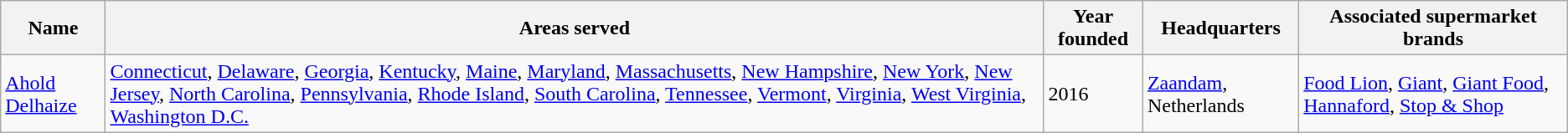<table class="wikitable">
<tr>
<th>Name</th>
<th>Areas served</th>
<th>Year founded</th>
<th>Headquarters</th>
<th>Associated supermarket brands</th>
</tr>
<tr>
<td><a href='#'>Ahold Delhaize</a></td>
<td><a href='#'>Connecticut</a>, <a href='#'>Delaware</a>, <a href='#'>Georgia</a>, <a href='#'>Kentucky</a>, <a href='#'>Maine</a>, <a href='#'>Maryland</a>, <a href='#'>Massachusetts</a>, <a href='#'>New Hampshire</a>, <a href='#'>New York</a>, <a href='#'>New Jersey</a>, <a href='#'>North Carolina</a>, <a href='#'>Pennsylvania</a>, <a href='#'>Rhode Island</a>, <a href='#'>South Carolina</a>, <a href='#'>Tennessee</a>, <a href='#'>Vermont</a>, <a href='#'>Virginia</a>, <a href='#'>West Virginia</a>, <a href='#'>Washington D.C.</a></td>
<td>2016</td>
<td><a href='#'>Zaandam</a>, Netherlands</td>
<td><a href='#'>Food Lion</a>, <a href='#'>Giant</a>, <a href='#'>Giant Food</a>, <a href='#'>Hannaford</a>, <a href='#'>Stop & Shop</a></td>
</tr>
</table>
